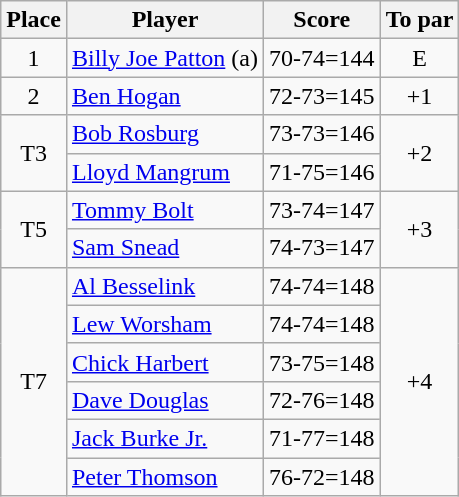<table class="wikitable">
<tr>
<th>Place</th>
<th>Player</th>
<th>Score</th>
<th>To par</th>
</tr>
<tr>
<td align=center>1</td>
<td> <a href='#'>Billy Joe Patton</a> (a)</td>
<td>70-74=144</td>
<td align="center">E</td>
</tr>
<tr>
<td align=center>2</td>
<td> <a href='#'>Ben Hogan</a></td>
<td>72-73=145</td>
<td align="center">+1</td>
</tr>
<tr>
<td rowspan="2" align="center">T3</td>
<td> <a href='#'>Bob Rosburg</a></td>
<td>73-73=146</td>
<td rowspan="2" align="center">+2</td>
</tr>
<tr>
<td> <a href='#'>Lloyd Mangrum</a></td>
<td>71-75=146</td>
</tr>
<tr>
<td rowspan="2" align="center">T5</td>
<td> <a href='#'>Tommy Bolt</a></td>
<td>73-74=147</td>
<td rowspan="2" align="center">+3</td>
</tr>
<tr>
<td> <a href='#'>Sam Snead</a></td>
<td>74-73=147</td>
</tr>
<tr>
<td rowspan=6 align="center">T7</td>
<td> <a href='#'>Al Besselink</a></td>
<td>74-74=148</td>
<td rowspan=6 align="center">+4</td>
</tr>
<tr>
<td> <a href='#'>Lew Worsham</a></td>
<td>74-74=148</td>
</tr>
<tr>
<td> <a href='#'>Chick Harbert</a></td>
<td>73-75=148</td>
</tr>
<tr>
<td> <a href='#'>Dave Douglas</a></td>
<td>72-76=148</td>
</tr>
<tr>
<td> <a href='#'>Jack Burke Jr.</a></td>
<td>71-77=148</td>
</tr>
<tr>
<td> <a href='#'>Peter Thomson</a></td>
<td>76-72=148</td>
</tr>
</table>
